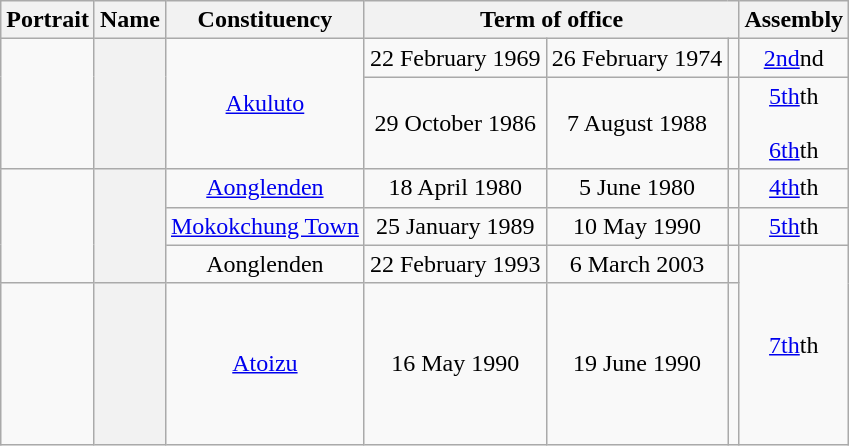<table class="wikitable sortable" style="text-align:center">
<tr>
<th class="unsortable" scope="col">Portrait</th>
<th scope="col" class="sortable">Name</th>
<th scope="col">Constituency</th>
<th colspan="3" scope="colgroup">Term of office</th>
<th scope="col">Assembly</th>
</tr>
<tr align=center>
<td rowspan=2></td>
<th scope="row" rowspan=2></th>
<td rowspan=2><a href='#'>Akuluto</a></td>
<td>22 February 1969</td>
<td>26 February 1974</td>
<td></td>
<td><a href='#'>2nd</a>nd</td>
</tr>
<tr align=center>
<td>29 October 1986</td>
<td>7 August 1988</td>
<td></td>
<td><a href='#'>5th</a>th<br><br><a href='#'>6th</a>th</td>
</tr>
<tr align=center>
<td rowspan="3"></td>
<th scope="row" rowspan="3"></th>
<td><a href='#'>Aonglenden</a></td>
<td>18 April 1980</td>
<td>5 June 1980</td>
<td></td>
<td><a href='#'>4th</a>th</td>
</tr>
<tr align=center>
<td><a href='#'>Mokokchung Town</a></td>
<td>25 January 1989</td>
<td>10 May 1990</td>
<td></td>
<td><a href='#'>5th</a>th</td>
</tr>
<tr align=center>
<td>Aonglenden</td>
<td>22 February 1993</td>
<td>6 March 2003</td>
<td></td>
<td rowspan="2"><a href='#'>7th</a>th</td>
</tr>
<tr align=center>
<td align="center" height="100px"></td>
<th scope="row"></th>
<td><a href='#'>Atoizu</a></td>
<td>16 May 1990</td>
<td>19 June 1990</td>
<td></td>
</tr>
</table>
